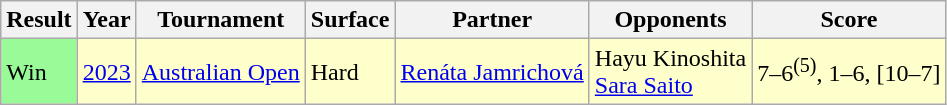<table class="wikitable">
<tr>
<th>Result</th>
<th>Year</th>
<th>Tournament</th>
<th>Surface</th>
<th>Partner</th>
<th>Opponents</th>
<th>Score</th>
</tr>
<tr style="background:#ffc;">
<td bgcolor=98fb98>Win</td>
<td><a href='#'>2023</a></td>
<td><a href='#'>Australian Open</a></td>
<td>Hard</td>
<td> <a href='#'>Renáta Jamrichová</a></td>
<td> Hayu Kinoshita<br> <a href='#'>Sara Saito</a></td>
<td>7–6<sup>(5)</sup>, 1–6, [10–7]</td>
</tr>
</table>
